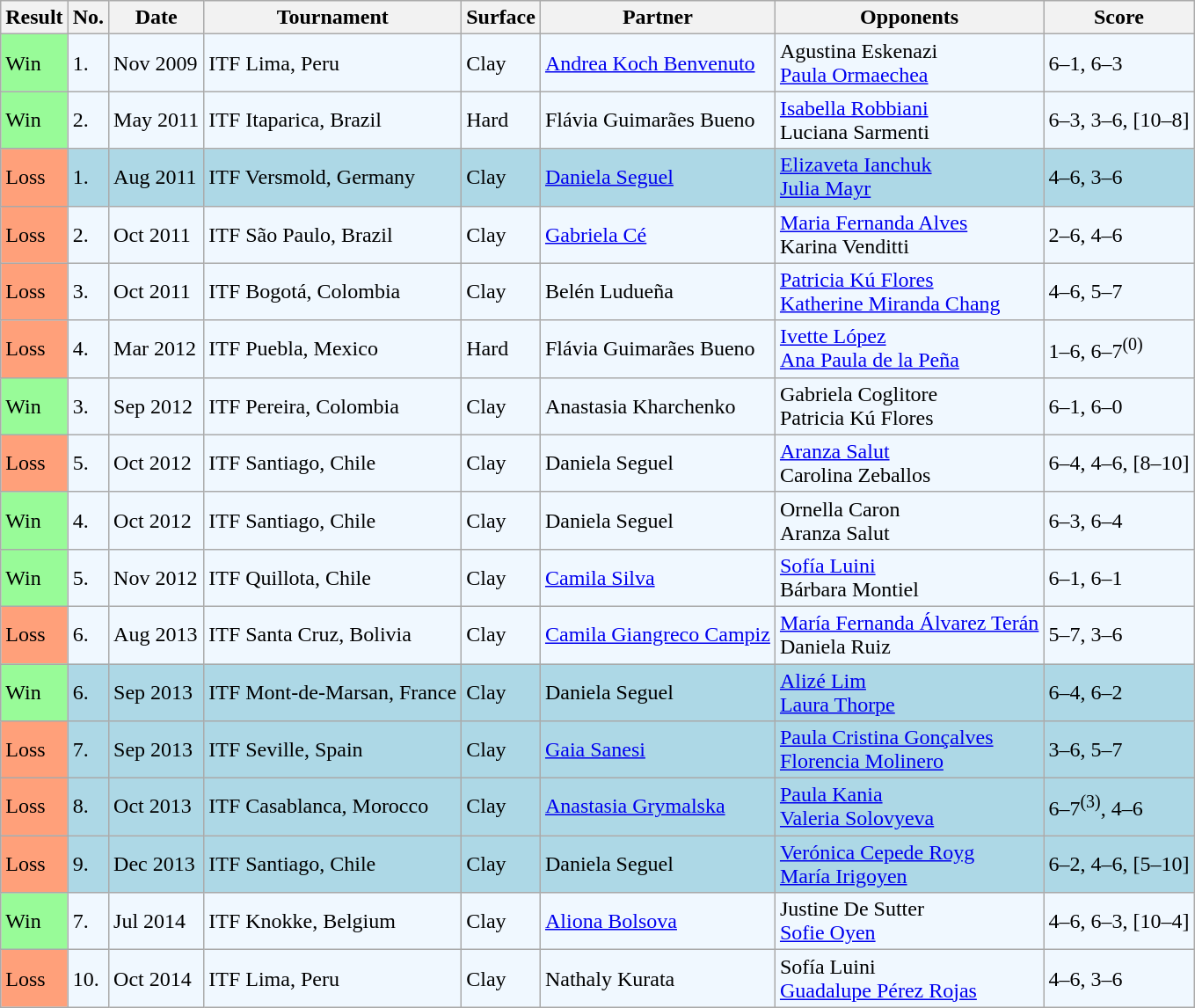<table class="sortable wikitable">
<tr>
<th>Result</th>
<th>No.</th>
<th>Date</th>
<th>Tournament</th>
<th>Surface</th>
<th>Partner</th>
<th>Opponents</th>
<th class="unsortable">Score</th>
</tr>
<tr style="background:#f0f8ff;">
<td style="background:#98fb98;">Win</td>
<td>1.</td>
<td>Nov 2009</td>
<td>ITF Lima, Peru</td>
<td>Clay</td>
<td> <a href='#'>Andrea Koch Benvenuto</a></td>
<td> Agustina Eskenazi <br>  <a href='#'>Paula Ormaechea</a></td>
<td>6–1, 6–3</td>
</tr>
<tr style="background:#f0f8ff;">
<td style="background:#98fb98;">Win</td>
<td>2.</td>
<td>May 2011</td>
<td>ITF Itaparica, Brazil</td>
<td>Hard</td>
<td> Flávia Guimarães Bueno</td>
<td> <a href='#'>Isabella Robbiani</a> <br>  Luciana Sarmenti</td>
<td>6–3, 3–6, [10–8]</td>
</tr>
<tr style="background:lightblue;">
<td style="background:#ffa07a;">Loss</td>
<td>1.</td>
<td>Aug 2011</td>
<td>ITF Versmold, Germany</td>
<td>Clay</td>
<td> <a href='#'>Daniela Seguel</a></td>
<td> <a href='#'>Elizaveta Ianchuk</a> <br>  <a href='#'>Julia Mayr</a></td>
<td>4–6, 3–6</td>
</tr>
<tr style="background:#f0f8ff;">
<td style="background:#ffa07a;">Loss</td>
<td>2.</td>
<td>Oct 2011</td>
<td>ITF São Paulo, Brazil</td>
<td>Clay</td>
<td> <a href='#'>Gabriela Cé</a></td>
<td> <a href='#'>Maria Fernanda Alves</a> <br>  Karina Venditti</td>
<td>2–6, 4–6</td>
</tr>
<tr style="background:#f0f8ff;">
<td style="background:#ffa07a;">Loss</td>
<td>3.</td>
<td>Oct 2011</td>
<td>ITF Bogotá, Colombia</td>
<td>Clay</td>
<td> Belén Ludueña</td>
<td> <a href='#'>Patricia Kú Flores</a> <br>  <a href='#'>Katherine Miranda Chang</a></td>
<td>4–6, 5–7</td>
</tr>
<tr style="background:#f0f8ff;">
<td style="background:#ffa07a;">Loss</td>
<td>4.</td>
<td>Mar 2012</td>
<td>ITF Puebla, Mexico</td>
<td>Hard</td>
<td> Flávia Guimarães Bueno</td>
<td> <a href='#'>Ivette López</a> <br>  <a href='#'>Ana Paula de la Peña</a></td>
<td>1–6, 6–7<sup>(0)</sup></td>
</tr>
<tr style="background:#f0f8ff;">
<td style="background:#98fb98;">Win</td>
<td>3.</td>
<td>Sep 2012</td>
<td>ITF Pereira, Colombia</td>
<td>Clay</td>
<td> Anastasia Kharchenko</td>
<td> Gabriela Coglitore <br>  Patricia Kú Flores</td>
<td>6–1, 6–0</td>
</tr>
<tr style="background:#f0f8ff;">
<td style="background:#ffa07a;">Loss</td>
<td>5.</td>
<td>Oct 2012</td>
<td>ITF Santiago, Chile</td>
<td>Clay</td>
<td> Daniela Seguel</td>
<td> <a href='#'>Aranza Salut</a> <br>  Carolina Zeballos</td>
<td>6–4, 4–6, [8–10]</td>
</tr>
<tr style="background:#f0f8ff;">
<td style="background:#98fb98;">Win</td>
<td>4.</td>
<td>Oct 2012</td>
<td>ITF Santiago, Chile</td>
<td>Clay</td>
<td> Daniela Seguel</td>
<td> Ornella Caron <br>  Aranza Salut</td>
<td>6–3, 6–4</td>
</tr>
<tr style="background:#f0f8ff;">
<td style="background:#98fb98;">Win</td>
<td>5.</td>
<td>Nov 2012</td>
<td>ITF Quillota, Chile</td>
<td>Clay</td>
<td> <a href='#'>Camila Silva</a></td>
<td> <a href='#'>Sofía Luini</a> <br>  Bárbara Montiel</td>
<td>6–1, 6–1</td>
</tr>
<tr style="background:#f0f8ff;">
<td style="background:#ffa07a;">Loss</td>
<td>6.</td>
<td>Aug 2013</td>
<td>ITF Santa Cruz, Bolivia</td>
<td>Clay</td>
<td> <a href='#'>Camila Giangreco Campiz</a></td>
<td> <a href='#'>María Fernanda Álvarez Terán</a> <br>  Daniela Ruiz</td>
<td>5–7, 3–6</td>
</tr>
<tr style="background:lightblue;">
<td style="background:#98fb98;">Win</td>
<td>6.</td>
<td>Sep 2013</td>
<td>ITF Mont-de-Marsan, France</td>
<td>Clay</td>
<td> Daniela Seguel</td>
<td> <a href='#'>Alizé Lim</a> <br>  <a href='#'>Laura Thorpe</a></td>
<td>6–4, 6–2</td>
</tr>
<tr style="background:lightblue;">
<td style="background:#ffa07a;">Loss</td>
<td>7.</td>
<td>Sep 2013</td>
<td>ITF Seville, Spain</td>
<td>Clay</td>
<td> <a href='#'>Gaia Sanesi</a></td>
<td> <a href='#'>Paula Cristina Gonçalves</a> <br>  <a href='#'>Florencia Molinero</a></td>
<td>3–6, 5–7</td>
</tr>
<tr style="background:lightblue;">
<td style="background:#ffa07a;">Loss</td>
<td>8.</td>
<td>Oct 2013</td>
<td>ITF Casablanca, Morocco</td>
<td>Clay</td>
<td> <a href='#'>Anastasia Grymalska</a></td>
<td> <a href='#'>Paula Kania</a> <br>  <a href='#'>Valeria Solovyeva</a></td>
<td>6–7<sup>(3)</sup>, 4–6</td>
</tr>
<tr style="background:lightblue;">
<td style="background:#ffa07a;">Loss</td>
<td>9.</td>
<td>Dec 2013</td>
<td>ITF Santiago, Chile</td>
<td>Clay</td>
<td> Daniela Seguel</td>
<td> <a href='#'>Verónica Cepede Royg</a> <br>  <a href='#'>María Irigoyen</a></td>
<td>6–2, 4–6, [5–10]</td>
</tr>
<tr style="background:#f0f8ff;">
<td style="background:#98fb98;">Win</td>
<td>7.</td>
<td>Jul 2014</td>
<td>ITF Knokke, Belgium</td>
<td>Clay</td>
<td> <a href='#'>Aliona Bolsova</a></td>
<td> Justine De Sutter <br>  <a href='#'>Sofie Oyen</a></td>
<td>4–6, 6–3, [10–4]</td>
</tr>
<tr style="background:#f0f8ff;">
<td style="background:#ffa07a;">Loss</td>
<td>10.</td>
<td>Oct 2014</td>
<td>ITF Lima, Peru</td>
<td>Clay</td>
<td> Nathaly Kurata</td>
<td> Sofía Luini <br>  <a href='#'>Guadalupe Pérez Rojas</a></td>
<td>4–6, 3–6</td>
</tr>
</table>
